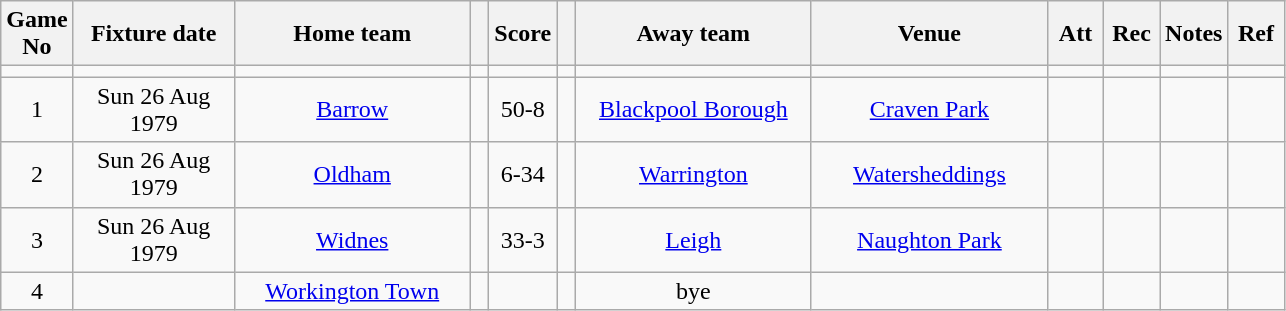<table class="wikitable" style="text-align:center;">
<tr>
<th width=20 abbr="No">Game No</th>
<th width=100 abbr="Date">Fixture date</th>
<th width=150 abbr="Home team">Home team</th>
<th width=5 abbr="space"></th>
<th width=20 abbr="Score">Score</th>
<th width=5 abbr="space"></th>
<th width=150 abbr="Away team">Away team</th>
<th width=150 abbr="Venue">Venue</th>
<th width=30 abbr="Att">Att</th>
<th width=30 abbr="Rec">Rec</th>
<th width=20 abbr="Notes">Notes</th>
<th width=30 abbr="Ref">Ref</th>
</tr>
<tr>
<td></td>
<td></td>
<td></td>
<td></td>
<td></td>
<td></td>
<td></td>
<td></td>
<td></td>
<td></td>
<td></td>
</tr>
<tr>
<td>1</td>
<td>Sun 26 Aug 1979</td>
<td><a href='#'>Barrow</a></td>
<td></td>
<td>50-8</td>
<td></td>
<td><a href='#'>Blackpool Borough</a></td>
<td><a href='#'>Craven Park</a></td>
<td></td>
<td></td>
<td></td>
<td></td>
</tr>
<tr>
<td>2</td>
<td>Sun 26 Aug 1979</td>
<td><a href='#'>Oldham</a></td>
<td></td>
<td>6-34</td>
<td></td>
<td><a href='#'>Warrington</a></td>
<td><a href='#'>Watersheddings</a></td>
<td></td>
<td></td>
<td></td>
<td></td>
</tr>
<tr>
<td>3</td>
<td>Sun 26 Aug 1979</td>
<td><a href='#'>Widnes</a></td>
<td></td>
<td>33-3</td>
<td></td>
<td><a href='#'>Leigh</a></td>
<td><a href='#'>Naughton Park</a></td>
<td></td>
<td></td>
<td></td>
<td></td>
</tr>
<tr>
<td>4</td>
<td></td>
<td><a href='#'>Workington Town</a></td>
<td></td>
<td></td>
<td></td>
<td>bye</td>
<td></td>
<td></td>
<td></td>
<td></td>
<td></td>
</tr>
</table>
